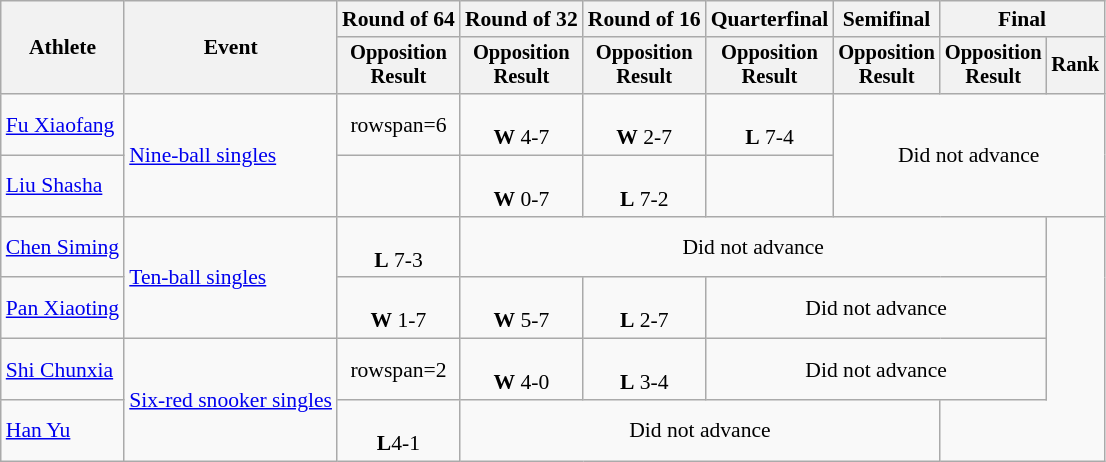<table class=wikitable style=font-size:90%;text-align:center>
<tr>
<th rowspan=2>Athlete</th>
<th rowspan=2>Event</th>
<th>Round of 64</th>
<th>Round of 32</th>
<th>Round of 16</th>
<th>Quarterfinal</th>
<th>Semifinal</th>
<th colspan=2>Final</th>
</tr>
<tr style=font-size:95%>
<th>Opposition<br>Result</th>
<th>Opposition<br>Result</th>
<th>Opposition<br>Result</th>
<th>Opposition<br>Result</th>
<th>Opposition<br>Result</th>
<th>Opposition<br>Result</th>
<th>Rank</th>
</tr>
<tr>
<td align=left><a href='#'>Fu Xiaofang</a></td>
<td align=left rowspan=2><a href='#'>Nine-ball singles</a></td>
<td>rowspan=6 </td>
<td><br><strong>W</strong> 4-7</td>
<td><br><strong>W</strong> 2-7</td>
<td><br><strong>L</strong> 7-4</td>
<td colspan=4 rowspan=2>Did not advance</td>
</tr>
<tr>
<td align=left><a href='#'>Liu Shasha</a></td>
<td></td>
<td><br><strong>W</strong> 0-7</td>
<td><br><strong>L</strong> 7-2</td>
</tr>
<tr>
<td align=left><a href='#'>Chen Siming</a></td>
<td align=left rowspan=2><a href='#'>Ten-ball singles</a></td>
<td><br><strong>L</strong> 7-3</td>
<td colspan=5>Did not advance</td>
</tr>
<tr>
<td align=left><a href='#'>Pan Xiaoting</a></td>
<td><br><strong>W</strong> 1-7</td>
<td><br><strong>W</strong> 5-7</td>
<td><br><strong>L</strong> 2-7</td>
<td colspan=3>Did not advance</td>
</tr>
<tr>
<td align=left><a href='#'>Shi Chunxia</a></td>
<td align=left rowspan=2><a href='#'>Six-red snooker singles</a></td>
<td>rowspan=2 </td>
<td><br><strong>W</strong> 4-0</td>
<td><br><strong>L</strong> 3-4</td>
<td colspan=3>Did not advance</td>
</tr>
<tr>
<td align=left><a href='#'>Han Yu</a></td>
<td><br><strong>L</strong>4-1</td>
<td colspan=4>Did not advance</td>
</tr>
</table>
